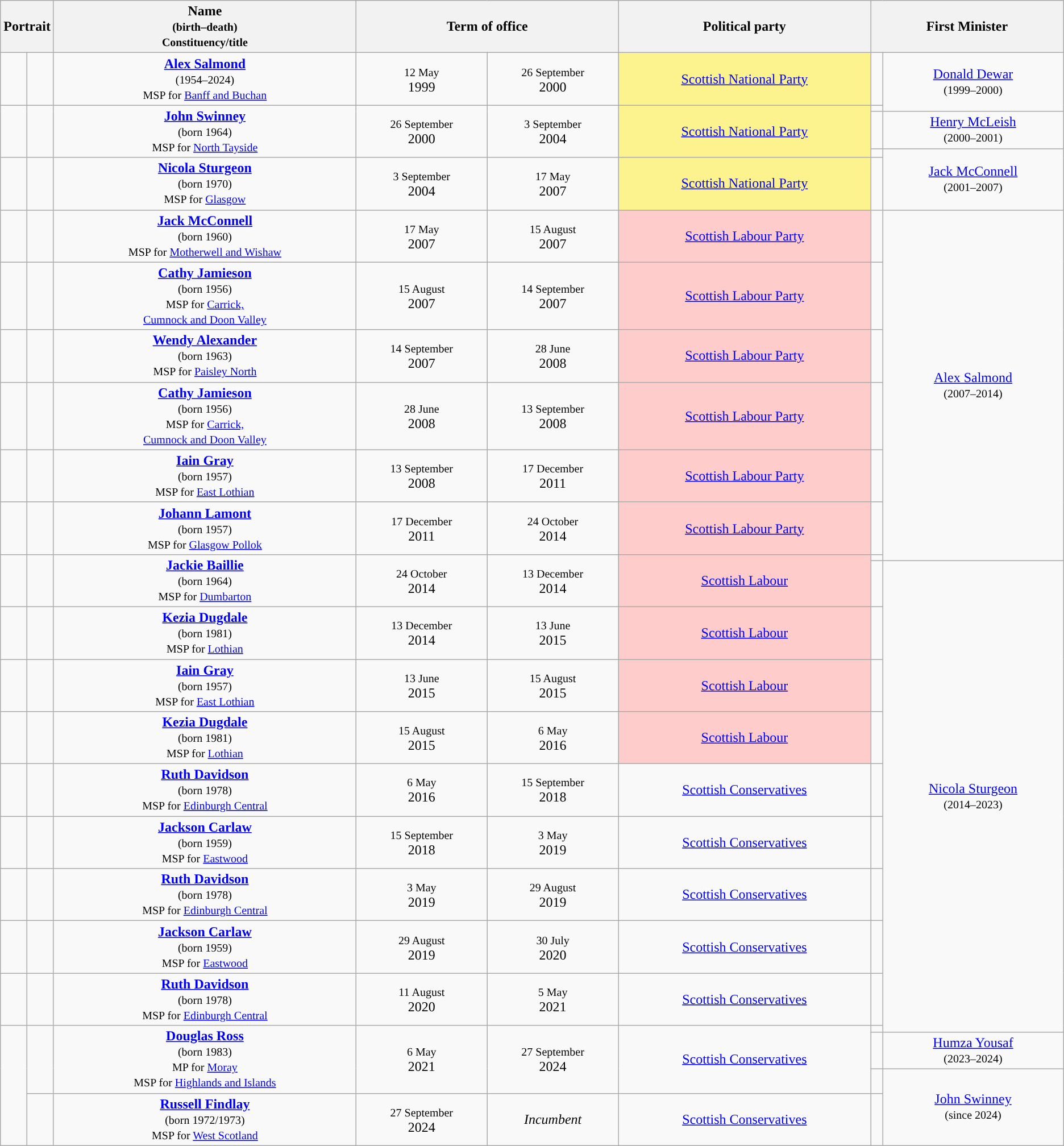<table class="wikitable" style="text-align:center">
<tr>
<th colspan="2" width=2%>Portrait</th>
<th>Name<br><small>(birth–death)<br>Constituency/title</small></th>
<th colspan="2">Term of office</th>
<th>Political party</th>
<th colspan="2">First Minister</th>
</tr>
<tr style="text-align=centre">
<td style="background-color: "></td>
<td></td>
<td align="center"><strong><a href='#'>Alex Salmond</a></strong><br><small>(1954–2024)<br>MSP for <a href='#'>Banff and Buchan</a></small></td>
<td><small>12 May</small><br>1999</td>
<td><small>26 September</small><br>2000</td>
<td style="background:#FDF38E;" align="center"><a href='#'>Scottish National Party</a></td>
<td style="background-color: "></td>
<td rowspan="2"><a href='#'>Donald Dewar</a><br><small>(1999–2000)</small></td>
</tr>
<tr>
<td rowspan="3" style="background-color: "></td>
<td rowspan="3" align="center"></td>
<td rowspan="3" align="center"><strong><a href='#'>John Swinney</a></strong><br><small>(born 1964)<br>MSP for <a href='#'>North Tayside</a></small></td>
<td rowspan="3"><small>26 September</small><br>2000</td>
<td rowspan="3"><small>3 September</small><br>2004</td>
<td rowspan="3" style="background:#FDF38E;" align="center"><a href='#'>Scottish National Party</a></td>
<td style="background-color: "></td>
</tr>
<tr>
<td style="background-color: "></td>
<td><a href='#'>Henry McLeish</a><br><small>(2000–2001)</small></td>
</tr>
<tr>
<td style="background-color: "></td>
<td rowspan="2"><a href='#'>Jack McConnell</a><br><small>(2001–2007)</small></td>
</tr>
<tr>
<td style="background-color: "></td>
<td></td>
<td align="center"><strong><a href='#'>Nicola Sturgeon</a></strong><br><small>(born 1970)<br>MSP for <a href='#'>Glasgow</a></small></td>
<td><small>3 September</small><br>2004</td>
<td><small>17 May</small><br>2007</td>
<td style="background:#FDF38E;" align="center"><a href='#'>Scottish National Party</a></td>
<td style="background-color: "></td>
</tr>
<tr>
<td style="background-color: "></td>
<td align="center"></td>
<td align="center"><strong><a href='#'>Jack McConnell</a></strong><br><small>(born 1960)<br>MSP for <a href='#'>Motherwell and Wishaw</a></small></td>
<td><small>17 May</small><br>2007</td>
<td><small>15 August</small><br>2007</td>
<td style="background:#FFCCCC;" align="center"><a href='#'>Scottish Labour Party</a></td>
<td style="background-color: "></td>
<td rowspan="7"><a href='#'>Alex Salmond</a><br><small>(2007–2014)</small></td>
</tr>
<tr>
<td style="background-color: "></td>
<td align="center"></td>
<td align="center"><strong><a href='#'>Cathy Jamieson</a></strong><br><small>(born 1956)<br>MSP for <a href='#'>Carrick,<br>Cumnock and Doon Valley</a></small></td>
<td><small>15 August</small><br>2007</td>
<td><small>14 September</small><br>2007</td>
<td style="background:#FFCCCC;" align="center"><a href='#'>Scottish Labour Party</a></td>
<td style="background-color: "></td>
</tr>
<tr>
<td style="background-color: "></td>
<td align="center"></td>
<td align="center"><strong><a href='#'>Wendy Alexander</a></strong><br><small>(born 1963)<br>MSP for <a href='#'>Paisley North</a></small></td>
<td><small>14 September</small><br>2007</td>
<td><small>28 June</small><br>2008</td>
<td style="background:#FFCCCC;" align="center"><a href='#'>Scottish Labour Party</a></td>
<td style="background-color: "></td>
</tr>
<tr>
<td style="background-color: "></td>
<td align="center"></td>
<td align="center"><strong><a href='#'>Cathy Jamieson</a></strong><br><small>(born 1956)<br>MSP for <a href='#'>Carrick,<br>Cumnock and Doon Valley</a></small></td>
<td><small>28 June</small><br>2008</td>
<td><small>13 September</small><br>2008</td>
<td style="background:#FFCCCC;" align="center"><a href='#'>Scottish Labour Party</a></td>
<td style="background-color: "></td>
</tr>
<tr>
<td style="background-color: "></td>
<td align="center"></td>
<td align="center"><strong><a href='#'>Iain Gray</a></strong><br><small>(born 1957)<br>MSP for <a href='#'>East Lothian</a></small></td>
<td><small>13 September</small><br>2008</td>
<td><small>17 December</small><br>2011</td>
<td style="background:#FFCCCC;" align="center"><a href='#'>Scottish Labour Party</a></td>
<td style="background-color: "></td>
</tr>
<tr>
<td style="background-color: "></td>
<td align="center"></td>
<td align="center"><strong><a href='#'>Johann Lamont</a></strong><br><small>(born 1957)<br>MSP for <a href='#'>Glasgow Pollok</a></small></td>
<td><small>17 December</small><br>2011</td>
<td><small>24 October</small><br>2014</td>
<td style="background:#FFCCCC;" align="center"><a href='#'>Scottish Labour Party</a></td>
<td style="background-color: "></td>
</tr>
<tr>
<td rowspan="2" style="background-color: "></td>
<td rowspan="2" align="center"></td>
<td rowspan="2" align="center"><strong><a href='#'>Jackie Baillie</a></strong><br><small>(born 1964)<br>MSP for <a href='#'>Dumbarton</a></small></td>
<td rowspan="2"><small>24 October</small><br>2014</td>
<td rowspan="2"><small>13 December</small><br>2014</td>
<td rowspan="2" style="background:#FFCCCC;" align="center"><a href='#'>Scottish Labour</a></td>
<td style="background-color: "></td>
</tr>
<tr>
<td style="background-color: "></td>
<td rowspan="10"><a href='#'>Nicola Sturgeon</a><br><small>(2014–2023)</small></td>
</tr>
<tr>
<td style="background-color: "></td>
<td align="center"></td>
<td align="center"><strong><a href='#'>Kezia Dugdale</a></strong><br><small>(born 1981)<br>MSP for <a href='#'>Lothian</a></small></td>
<td><small>13 December</small><br>2014</td>
<td><small>13 June</small><br>2015</td>
<td style="background:#FFCCCC;" align="center"><a href='#'>Scottish Labour</a></td>
<td style="background-color: "></td>
</tr>
<tr>
<td style="background-color: "></td>
<td align="center"></td>
<td align="center"><strong><a href='#'>Iain Gray</a></strong><br><small>(born 1957)<br>MSP for <a href='#'>East Lothian</a></small></td>
<td><small>13 June</small><br>2015</td>
<td><small>15 August</small><br>2015</td>
<td style="background:#FFCCCC;" align="center"><a href='#'>Scottish Labour</a></td>
<td style="background-color: "></td>
</tr>
<tr>
<td style="background-color: "></td>
<td align="center"></td>
<td align="center"><strong><a href='#'>Kezia Dugdale</a></strong><br><small>(born 1981)<br>MSP for <a href='#'>Lothian</a></small></td>
<td><small>15 August</small><br>2015</td>
<td><small>6 May</small><br>2016</td>
<td style="background:#FFCCCC;" align="center"><a href='#'>Scottish Labour</a></td>
<td style="background-color: "></td>
</tr>
<tr>
<td style="background-color: "></td>
<td align="center"></td>
<td align="center"><strong><a href='#'>Ruth Davidson</a></strong><br><small>(born 1978)<br>MSP for <a href='#'>Edinburgh Central</a></small></td>
<td><small>6 May</small><br>2016</td>
<td><small>15 September</small><br>2018</td>
<td><a href='#'>Scottish Conservatives</a></td>
<td style="background-color: "></td>
</tr>
<tr>
<td style="background-color: "></td>
<td align="center"></td>
<td align="center"><strong><a href='#'>Jackson Carlaw</a></strong><br><small>(born 1959)<br>MSP for <a href='#'>Eastwood</a></small></td>
<td><small>15 September</small><br>2018</td>
<td><small>3 May</small><br>2019</td>
<td><a href='#'>Scottish Conservatives</a></td>
<td style="background-color: "></td>
</tr>
<tr>
<td style="background-color: "></td>
<td align="center"></td>
<td align="center"><strong><a href='#'>Ruth Davidson</a></strong><br><small>(born 1978)<br>MSP for <a href='#'>Edinburgh Central</a></small></td>
<td><small>3 May</small><br>2019</td>
<td><small>29 August</small><br>2019</td>
<td><a href='#'>Scottish Conservatives</a></td>
<td style="background-color: "></td>
</tr>
<tr>
<td style="background-color: "></td>
<td align="center"></td>
<td align="center"><strong><a href='#'>Jackson Carlaw</a></strong><br><small>(born 1959)<br>MSP for <a href='#'>Eastwood</a></small></td>
<td><small>29 August</small><br>2019</td>
<td><small>30 July</small><br>2020</td>
<td><a href='#'>Scottish Conservatives</a></td>
<td style="background-color: "></td>
</tr>
<tr>
<td style="background-color: "></td>
<td align="center"></td>
<td align="center"><strong><a href='#'>Ruth Davidson</a></strong><br><small>(born 1978)<br>MSP for <a href='#'>Edinburgh Central</a></small></td>
<td><small>11 August</small><br>2020</td>
<td><small>5 May</small><br>2021</td>
<td><a href='#'>Scottish Conservatives</a></td>
<td style="background-color: "></td>
</tr>
<tr>
<td rowspan="4" style="background-color: "></td>
<td rowspan="3"></td>
<td rowspan="3"><strong><a href='#'>Douglas Ross</a></strong><br><small>(born 1983)<br>MP for <a href='#'>Moray</a><br>MSP for <a href='#'>Highlands and Islands</a></small></td>
<td rowspan="3"><small>6 May</small><br>2021</td>
<td rowspan="3"><small>27 September</small><br>2024</td>
<td rowspan="3" ><a href='#'>Scottish Conservatives</a></td>
<td style="background-color: "></td>
</tr>
<tr>
<td style="background-color: "></td>
<td><a href='#'>Humza Yousaf</a><br><small>(2023–2024)</small></td>
</tr>
<tr>
<td style="background-color: "></td>
<td rowspan="4"><a href='#'>John Swinney</a><br><small>(since 2024)</small></td>
</tr>
<tr>
<td rowspan="3"></td>
<td rowspan="3"><strong><a href='#'>Russell Findlay</a></strong><br><small>(born 1972/1973)<br>MSP for <a href='#'>West Scotland</a></small></td>
<td rowspan="3"><small>27 September</small><br>2024</td>
<td rowspan="3"><em>Incumbent</em></td>
<td rowspan="3" ><a href='#'>Scottish Conservatives</a></td>
<td style="background-color: "></td>
</tr>
</table>
